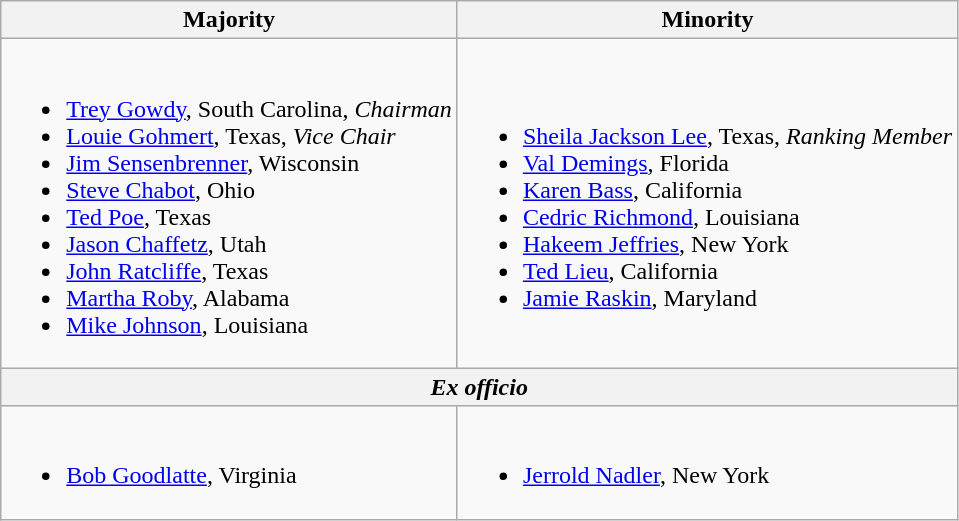<table class=wikitable>
<tr>
<th>Majority</th>
<th>Minority</th>
</tr>
<tr>
<td><br><ul><li><a href='#'>Trey Gowdy</a>, South Carolina, <em>Chairman</em></li><li><a href='#'>Louie Gohmert</a>, Texas, <em>Vice Chair</em></li><li><a href='#'>Jim Sensenbrenner</a>, Wisconsin</li><li><a href='#'>Steve Chabot</a>, Ohio</li><li><a href='#'>Ted Poe</a>, Texas</li><li><a href='#'>Jason Chaffetz</a>, Utah</li><li><a href='#'>John Ratcliffe</a>, Texas</li><li><a href='#'>Martha Roby</a>, Alabama</li><li><a href='#'>Mike Johnson</a>, Louisiana</li></ul></td>
<td><br><ul><li><a href='#'>Sheila Jackson Lee</a>, Texas, <em>Ranking Member</em></li><li><a href='#'>Val Demings</a>, Florida</li><li><a href='#'>Karen Bass</a>, California</li><li><a href='#'>Cedric Richmond</a>, Louisiana</li><li><a href='#'>Hakeem Jeffries</a>, New York</li><li><a href='#'>Ted Lieu</a>, California</li><li><a href='#'>Jamie Raskin</a>, Maryland</li></ul></td>
</tr>
<tr>
<th colspan=2><em>Ex officio</em></th>
</tr>
<tr>
<td><br><ul><li><a href='#'>Bob Goodlatte</a>, Virginia</li></ul></td>
<td><br><ul><li><a href='#'>Jerrold Nadler</a>, New York</li></ul></td>
</tr>
</table>
